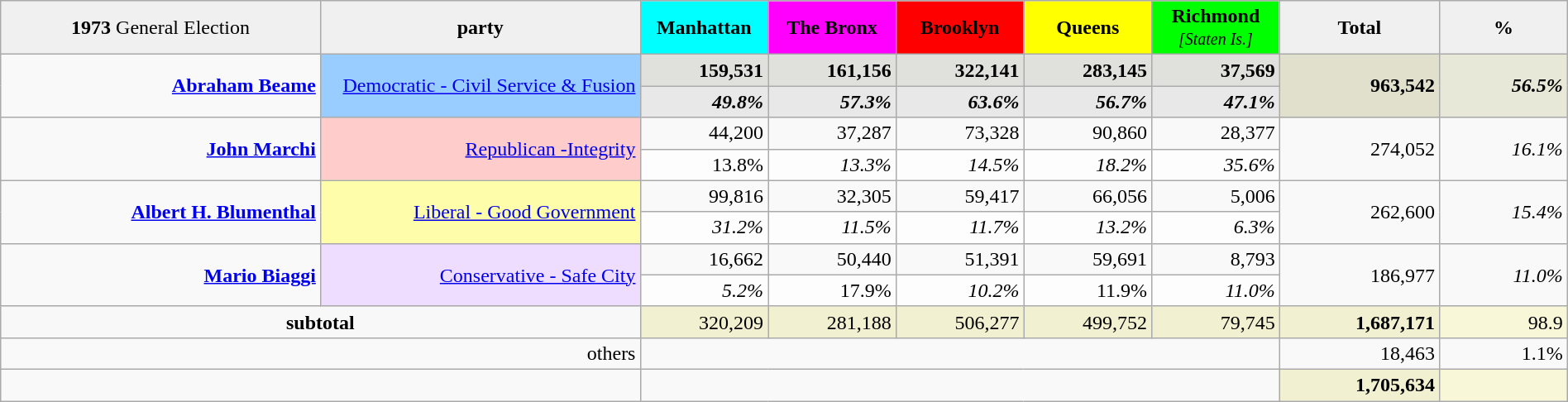<table class="wikitable"  style="width:100%; text-align:right;">
<tr style="text-align:center;">
<td style="width:20%; background:#f0f0f0;"><strong>1973</strong> General Election</td>
<td style="width:20%; background:#f0f0f0;"><strong>party</strong></td>
<td style="width:8%; background:aqua;"><strong>Manhattan</strong></td>
<td style="width:8%; background:magenta;"><strong>The Bronx</strong></td>
<td style="width:8%; background:red;"><strong>Brooklyn</strong></td>
<td style="width:8%; background:yellow;"><strong>Queens</strong></td>
<td style="width:8%; background:lime;"><strong>Richmond</strong> <small><em>[Staten Is.]</em></small></td>
<td style="width:10%; background:#f0f0f0;"><strong>Total</strong></td>
<td style="width:8%; background:#f0f0f0;"><strong>%</strong></td>
</tr>
<tr>
<td rowspan="2"><strong><a href='#'>Abraham Beame</a></strong></td>
<td style="background:#9cf;" rowspan="2"><a href='#'>Democratic - Civil Service & Fusion</a></td>
<td style="background:#e0e0dd;"><strong>159,531</strong></td>
<td style="background:#e0e0dd;"><strong>161,156</strong></td>
<td style="background:#e0e0dd;"><strong>322,141</strong></td>
<td style="background:#e0e0dd;"><strong>283,145</strong></td>
<td style="background:#e0e0dd;"><strong>37,569</strong></td>
<td rowspan="2" style="background:#e0e0cc;"><strong>963,542</strong></td>
<td rowspan="2" style="background:#e8e8d8;"><strong><em>56.5%</em></strong></td>
</tr>
<tr style="background:#e8e8e8;">
<td><strong><em>49.8%</em></strong></td>
<td><strong><em>57.3%</em></strong></td>
<td><strong><em>63.6%</em></strong></td>
<td><strong><em>56.7%</em></strong></td>
<td><strong><em>47.1%</em></strong></td>
</tr>
<tr>
<td rowspan="2"><strong><a href='#'>John Marchi</a></strong></td>
<td style="background:#fcc;" rowspan="2"><a href='#'>Republican -Integrity</a></td>
<td>44,200</td>
<td>37,287</td>
<td>73,328</td>
<td>90,860</td>
<td>28,377</td>
<td rowspan="2">274,052</td>
<td rowspan="2"><em>16.1%</em></td>
</tr>
<tr style="background:#fdfdfd;">
<td>13.8%</td>
<td><em>13.3%</em></td>
<td><em>14.5%</em></td>
<td><em>18.2%</em></td>
<td><em>35.6%</em></td>
</tr>
<tr>
<td rowspan="2"><strong><a href='#'>Albert H. Blumenthal</a></strong></td>
<td rowspan="2" style="background:#fefeaa;"><a href='#'>Liberal - Good Government</a></td>
<td>99,816</td>
<td>32,305</td>
<td>59,417</td>
<td>66,056</td>
<td>5,006</td>
<td rowspan="2">262,600</td>
<td rowspan="2"><em>15.4%</em></td>
</tr>
<tr style="background:#fdfdfd;">
<td><em>31.2%</em></td>
<td><em>11.5%</em></td>
<td><em>11.7%</em></td>
<td><em>13.2%</em></td>
<td><em>6.3%</em></td>
</tr>
<tr>
<td rowspan="2"><strong><a href='#'>Mario Biaggi</a></strong></td>
<td rowspan="2" style="background:#edf;"><a href='#'>Conservative - Safe City</a></td>
<td>16,662</td>
<td>50,440</td>
<td>51,391</td>
<td>59,691</td>
<td>8,793</td>
<td rowspan="2">186,977</td>
<td rowspan="2"><em>11.0%</em></td>
</tr>
<tr style="background:#fdfdfd;">
<td><em>5.2%</em></td>
<td>17.9%</td>
<td><em>10.2%</em></td>
<td>11.9%</td>
<td><em>11.0%</em></td>
</tr>
<tr style="background:#f1f1d1;">
<td style="text-align:center; background:#f8f8f8;" colspan="2"><strong>subtotal</strong></td>
<td>320,209</td>
<td>281,188</td>
<td>506,277</td>
<td>499,752</td>
<td>79,745</td>
<td><strong>1,687,171</strong></td>
<td bgcolor=f8f8d8>98.9</td>
</tr>
<tr>
<td colspan="2">others</td>
<td colspan="5"></td>
<td>18,463</td>
<td>1.1%</td>
</tr>
<tr>
<td colspan="2"></td>
<td colspan="5"> </td>
<td style="background:#f1f1d1;"><strong>1,705,634</strong></td>
<td bgcolor=f8f8d8> </td>
</tr>
</table>
